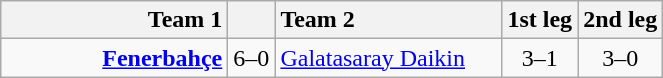<table class="wikitable" style="text-align: center;">
<tr>
<th style="text-align: right; width: 9em;" scope="col">Team 1</th>
<th scope="col"></th>
<th style="text-align: left; width: 9em;" scope="col">Team 2</th>
<th scope="col">1st leg</th>
<th scope="col">2nd leg</th>
</tr>
<tr>
<td style="text-align: right;"><strong><a href='#'>Fenerbahçe</a></strong></td>
<td>6–0</td>
<td style="text-align: left;"><a href='#'>Galatasaray Daikin</a></td>
<td>3–1</td>
<td>3–0</td>
</tr>
</table>
